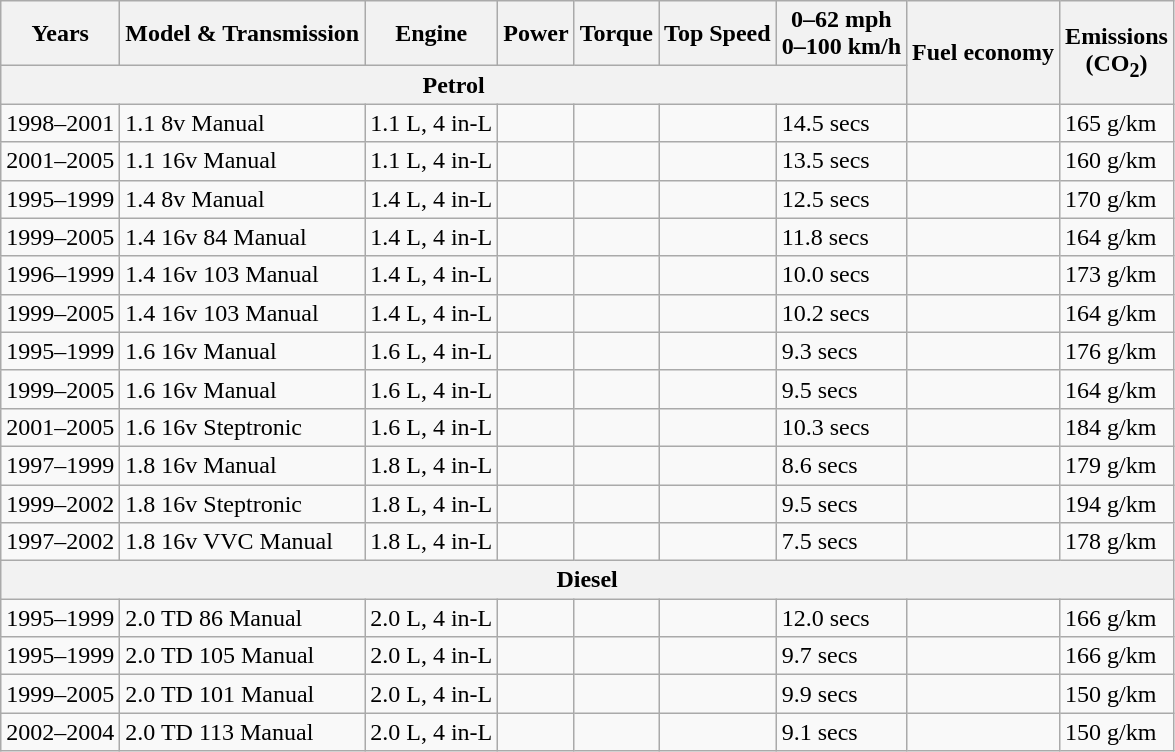<table class="wikitable">
<tr>
<th>Years</th>
<th>Model & Transmission</th>
<th>Engine</th>
<th>Power</th>
<th>Torque</th>
<th>Top Speed</th>
<th>0–62 mph<br>0–100 km/h</th>
<th rowspan=2>Fuel economy</th>
<th rowspan=2>Emissions <br> (CO<sub>2</sub>)</th>
</tr>
<tr>
<th colspan=7>Petrol</th>
</tr>
<tr>
<td>1998–2001</td>
<td>1.1 8v Manual</td>
<td>1.1 L, 4 in-L</td>
<td></td>
<td></td>
<td></td>
<td>14.5 secs</td>
<td></td>
<td>165 g/km</td>
</tr>
<tr>
<td>2001–2005</td>
<td>1.1 16v Manual</td>
<td>1.1 L, 4 in-L</td>
<td></td>
<td></td>
<td></td>
<td>13.5 secs</td>
<td></td>
<td>160 g/km</td>
</tr>
<tr>
<td>1995–1999</td>
<td>1.4 8v Manual</td>
<td>1.4 L, 4 in-L</td>
<td></td>
<td></td>
<td></td>
<td>12.5 secs</td>
<td></td>
<td>170 g/km</td>
</tr>
<tr>
<td>1999–2005</td>
<td>1.4 16v 84 Manual</td>
<td>1.4 L, 4 in-L</td>
<td></td>
<td></td>
<td></td>
<td>11.8 secs</td>
<td></td>
<td>164 g/km</td>
</tr>
<tr>
<td>1996–1999</td>
<td>1.4 16v 103 Manual</td>
<td>1.4 L, 4 in-L</td>
<td></td>
<td></td>
<td></td>
<td>10.0 secs</td>
<td></td>
<td>173 g/km</td>
</tr>
<tr>
<td>1999–2005</td>
<td>1.4 16v 103 Manual</td>
<td>1.4 L, 4 in-L</td>
<td></td>
<td></td>
<td></td>
<td>10.2 secs</td>
<td></td>
<td>164 g/km</td>
</tr>
<tr>
<td>1995–1999</td>
<td>1.6 16v Manual</td>
<td>1.6 L, 4 in-L</td>
<td></td>
<td></td>
<td></td>
<td>9.3 secs</td>
<td></td>
<td>176 g/km</td>
</tr>
<tr>
<td>1999–2005</td>
<td>1.6 16v Manual</td>
<td>1.6 L, 4 in-L</td>
<td></td>
<td></td>
<td></td>
<td>9.5 secs</td>
<td></td>
<td>164 g/km</td>
</tr>
<tr>
<td>2001–2005</td>
<td>1.6 16v Steptronic</td>
<td>1.6 L, 4 in-L</td>
<td></td>
<td></td>
<td></td>
<td>10.3 secs</td>
<td></td>
<td>184 g/km</td>
</tr>
<tr>
<td>1997–1999</td>
<td>1.8 16v Manual</td>
<td>1.8 L, 4 in-L</td>
<td></td>
<td></td>
<td></td>
<td>8.6 secs</td>
<td></td>
<td>179 g/km</td>
</tr>
<tr>
<td>1999–2002</td>
<td>1.8 16v Steptronic</td>
<td>1.8 L, 4 in-L</td>
<td></td>
<td></td>
<td></td>
<td>9.5 secs</td>
<td></td>
<td>194 g/km</td>
</tr>
<tr>
<td>1997–2002</td>
<td>1.8 16v VVC Manual</td>
<td>1.8 L, 4 in-L</td>
<td></td>
<td></td>
<td></td>
<td>7.5 secs</td>
<td></td>
<td>178 g/km</td>
</tr>
<tr>
<th colspan=9>Diesel</th>
</tr>
<tr>
<td>1995–1999</td>
<td>2.0 TD 86 Manual</td>
<td>2.0 L, 4 in-L</td>
<td></td>
<td></td>
<td></td>
<td>12.0 secs</td>
<td></td>
<td>166 g/km</td>
</tr>
<tr>
<td>1995–1999</td>
<td>2.0 TD 105 Manual</td>
<td>2.0 L, 4 in-L</td>
<td></td>
<td></td>
<td></td>
<td>9.7 secs</td>
<td></td>
<td>166 g/km</td>
</tr>
<tr>
<td>1999–2005</td>
<td>2.0 TD 101 Manual</td>
<td>2.0 L, 4 in-L</td>
<td></td>
<td></td>
<td></td>
<td>9.9 secs</td>
<td></td>
<td>150 g/km</td>
</tr>
<tr>
<td>2002–2004</td>
<td>2.0 TD 113 Manual</td>
<td>2.0 L, 4 in-L</td>
<td></td>
<td></td>
<td></td>
<td>9.1 secs</td>
<td></td>
<td>150 g/km</td>
</tr>
</table>
